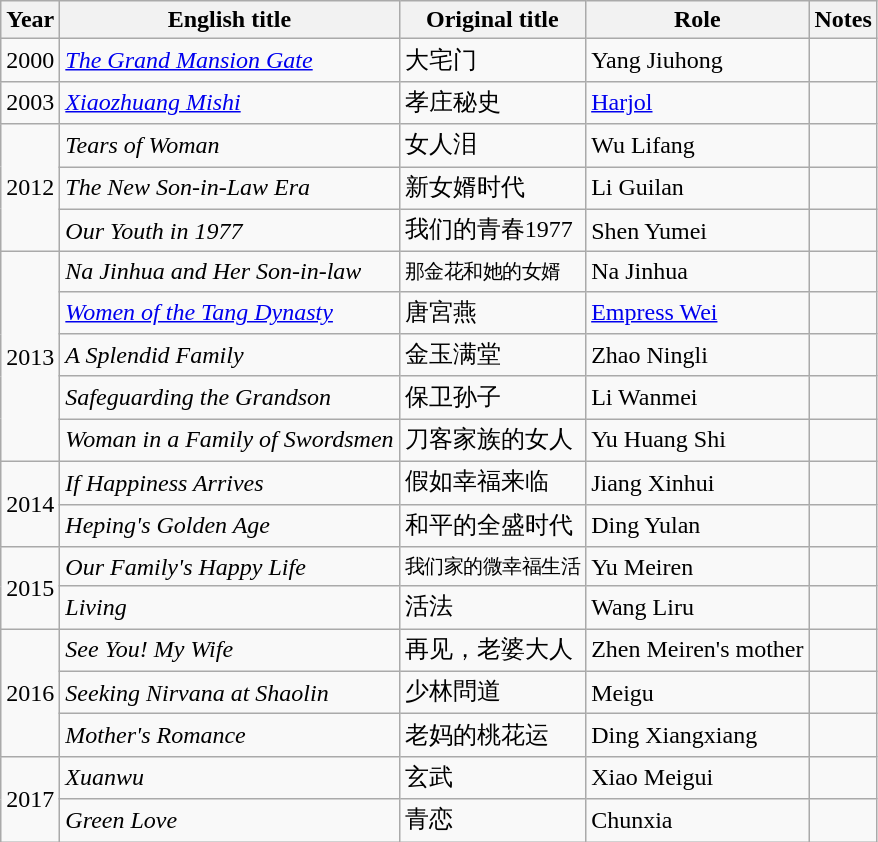<table class="wikitable sortable">
<tr>
<th>Year</th>
<th>English title</th>
<th>Original title</th>
<th>Role</th>
<th class="unsortable">Notes</th>
</tr>
<tr>
<td rowspan=1>2000</td>
<td><em><a href='#'>The Grand Mansion Gate</a></em></td>
<td>大宅门</td>
<td>Yang Jiuhong</td>
<td></td>
</tr>
<tr>
<td>2003</td>
<td><em><a href='#'>Xiaozhuang Mishi</a></em></td>
<td>孝庄秘史</td>
<td><a href='#'>Harjol</a></td>
<td></td>
</tr>
<tr>
<td rowspan=3>2012</td>
<td><em>Tears of Woman</em></td>
<td>女人泪</td>
<td>Wu Lifang</td>
<td></td>
</tr>
<tr>
<td><em>The New Son-in-Law Era</em></td>
<td>新女婿时代</td>
<td>Li Guilan</td>
<td></td>
</tr>
<tr>
<td><em>Our Youth in 1977</em></td>
<td>我们的青春1977</td>
<td>Shen Yumei</td>
<td></td>
</tr>
<tr>
<td rowspan=5>2013</td>
<td><em>Na Jinhua and Her Son-in-law</em></td>
<td><small>那金花和她的女婿</small></td>
<td>Na Jinhua</td>
<td></td>
</tr>
<tr>
<td><em><a href='#'>Women of the Tang Dynasty</a></em></td>
<td>唐宮燕</td>
<td><a href='#'>Empress Wei</a></td>
<td></td>
</tr>
<tr>
<td><em>A Splendid Family</em></td>
<td>金玉满堂</td>
<td>Zhao Ningli</td>
<td></td>
</tr>
<tr>
<td><em>Safeguarding the Grandson</em></td>
<td>保卫孙子</td>
<td>Li Wanmei</td>
<td></td>
</tr>
<tr>
<td><em>Woman in a Family of Swordsmen</em></td>
<td>刀客家族的女人</td>
<td>Yu Huang Shi</td>
<td></td>
</tr>
<tr>
<td rowspan=2>2014</td>
<td><em>If Happiness Arrives</em></td>
<td>假如幸福来临</td>
<td>Jiang Xinhui</td>
<td></td>
</tr>
<tr>
<td><em>Heping's Golden Age</em></td>
<td>和平的全盛时代</td>
<td>Ding Yulan</td>
<td></td>
</tr>
<tr>
<td rowspan=2>2015</td>
<td><em>Our Family's Happy Life</em></td>
<td><small>我们家的微幸福生活</small></td>
<td>Yu Meiren</td>
<td></td>
</tr>
<tr>
<td><em>Living</em></td>
<td>活法</td>
<td>Wang Liru</td>
<td></td>
</tr>
<tr>
<td rowspan=3>2016</td>
<td><em>See You! My Wife</em></td>
<td>再见，老婆大人</td>
<td>Zhen Meiren's mother</td>
<td></td>
</tr>
<tr>
<td><em>Seeking Nirvana at Shaolin</em></td>
<td>少林問道</td>
<td>Meigu</td>
<td></td>
</tr>
<tr>
<td><em>Mother's Romance</em></td>
<td>老妈的桃花运</td>
<td>Ding Xiangxiang</td>
<td></td>
</tr>
<tr>
<td rowspan=2>2017</td>
<td><em>Xuanwu</em></td>
<td>玄武</td>
<td>Xiao Meigui</td>
<td></td>
</tr>
<tr>
<td><em>Green Love</em></td>
<td>青恋</td>
<td>Chunxia</td>
<td></td>
</tr>
</table>
